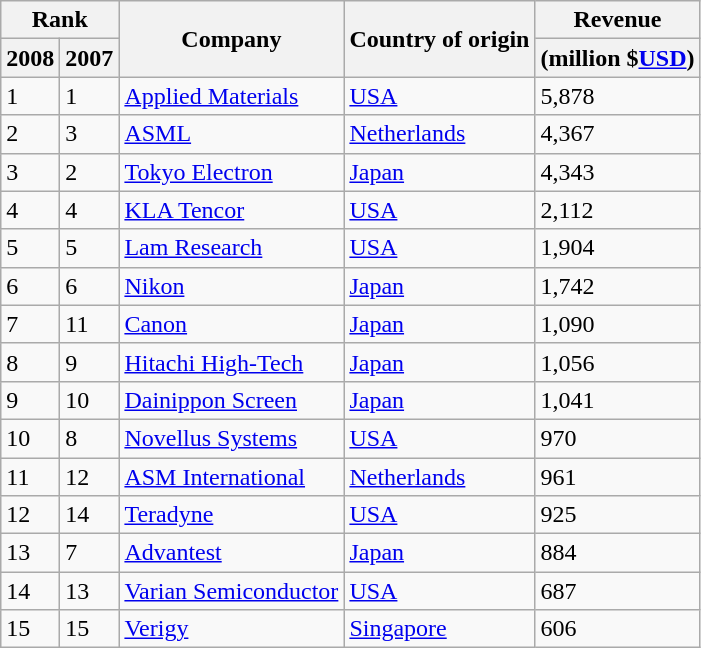<table class="wikitable" style="text-align=left;">
<tr>
<th Colspan="2">Rank</th>
<th Rowspan="2">Company</th>
<th Rowspan="2">Country of origin</th>
<th>Revenue</th>
</tr>
<tr>
<th>2008</th>
<th>2007</th>
<th>(million $<a href='#'>USD</a>)</th>
</tr>
<tr>
<td>1</td>
<td>1</td>
<td><a href='#'>Applied Materials</a></td>
<td><a href='#'>USA</a></td>
<td>5,878</td>
</tr>
<tr>
<td>2</td>
<td>3</td>
<td><a href='#'>ASML</a></td>
<td><a href='#'>Netherlands</a></td>
<td>4,367</td>
</tr>
<tr>
<td>3</td>
<td>2</td>
<td><a href='#'>Tokyo Electron</a></td>
<td><a href='#'>Japan</a></td>
<td>4,343</td>
</tr>
<tr>
<td>4</td>
<td>4</td>
<td><a href='#'>KLA Tencor</a></td>
<td><a href='#'>USA</a></td>
<td>2,112</td>
</tr>
<tr>
<td>5</td>
<td>5</td>
<td><a href='#'>Lam Research</a></td>
<td><a href='#'>USA</a></td>
<td>1,904</td>
</tr>
<tr>
<td>6</td>
<td>6</td>
<td><a href='#'>Nikon</a></td>
<td><a href='#'>Japan</a></td>
<td>1,742</td>
</tr>
<tr>
<td>7</td>
<td>11</td>
<td><a href='#'>Canon</a></td>
<td><a href='#'>Japan</a></td>
<td>1,090</td>
</tr>
<tr>
<td>8</td>
<td>9</td>
<td><a href='#'>Hitachi High-Tech</a></td>
<td><a href='#'>Japan</a></td>
<td>1,056</td>
</tr>
<tr>
<td>9</td>
<td>10</td>
<td><a href='#'>Dainippon Screen</a></td>
<td><a href='#'>Japan</a></td>
<td>1,041</td>
</tr>
<tr>
<td>10</td>
<td>8</td>
<td><a href='#'>Novellus Systems</a></td>
<td><a href='#'>USA</a></td>
<td>970</td>
</tr>
<tr>
<td>11</td>
<td>12</td>
<td><a href='#'>ASM International</a></td>
<td><a href='#'>Netherlands</a></td>
<td>961</td>
</tr>
<tr>
<td>12</td>
<td>14</td>
<td><a href='#'>Teradyne</a></td>
<td><a href='#'>USA</a></td>
<td>925</td>
</tr>
<tr>
<td>13</td>
<td>7</td>
<td><a href='#'>Advantest</a></td>
<td><a href='#'>Japan</a></td>
<td>884</td>
</tr>
<tr>
<td>14</td>
<td>13</td>
<td><a href='#'>Varian Semiconductor</a></td>
<td><a href='#'>USA</a></td>
<td>687</td>
</tr>
<tr>
<td>15</td>
<td>15</td>
<td><a href='#'>Verigy</a></td>
<td><a href='#'>Singapore</a></td>
<td>606</td>
</tr>
</table>
